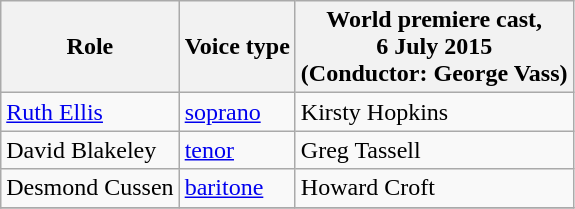<table class="wikitable">
<tr>
<th>Role</th>
<th>Voice type</th>
<th>World premiere cast,<br>6 July 2015<br>(Conductor: George Vass)</th>
</tr>
<tr>
<td><a href='#'>Ruth Ellis</a></td>
<td><a href='#'>soprano</a></td>
<td>Kirsty Hopkins</td>
</tr>
<tr>
<td>David Blakeley</td>
<td><a href='#'>tenor</a></td>
<td>Greg Tassell</td>
</tr>
<tr>
<td>Desmond Cussen</td>
<td><a href='#'>baritone</a></td>
<td>Howard Croft</td>
</tr>
<tr>
</tr>
</table>
